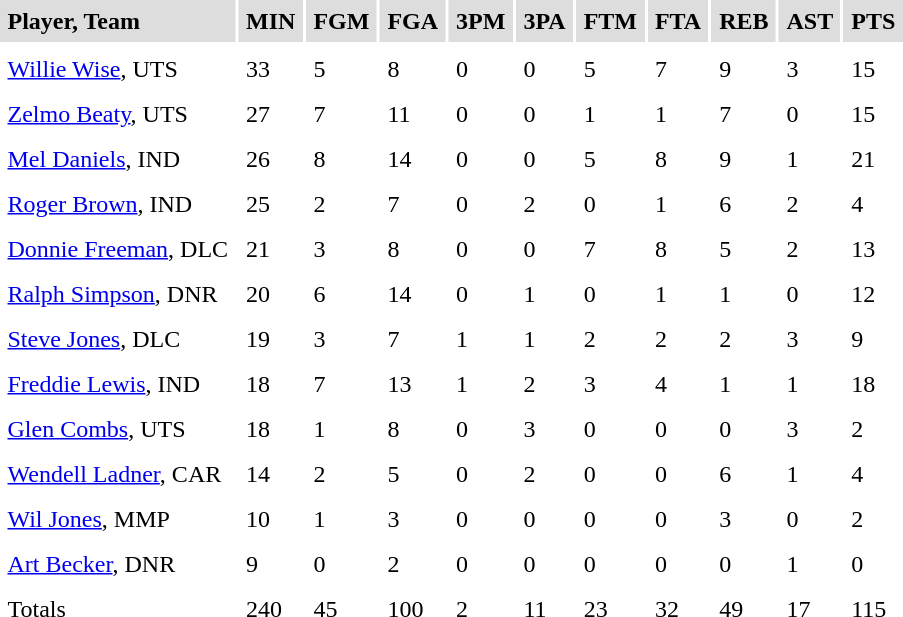<table cellpadding=5>
<tr bgcolor="#dddddd">
<td><strong>Player, Team</strong></td>
<td><strong>MIN</strong></td>
<td><strong>FGM</strong></td>
<td><strong>FGA</strong></td>
<td><strong>3PM</strong></td>
<td><strong>3PA</strong></td>
<td><strong>FTM</strong></td>
<td><strong>FTA</strong></td>
<td><strong>REB</strong></td>
<td><strong>AST</strong></td>
<td><strong>PTS</strong></td>
</tr>
<tr bgcolor="#eeeeee">
</tr>
<tr>
<td><a href='#'>Willie Wise</a>, UTS</td>
<td>33</td>
<td>5</td>
<td>8</td>
<td>0</td>
<td>0</td>
<td>5</td>
<td>7</td>
<td>9</td>
<td>3</td>
<td>15</td>
</tr>
<tr>
<td><a href='#'>Zelmo Beaty</a>, UTS</td>
<td>27</td>
<td>7</td>
<td>11</td>
<td>0</td>
<td>0</td>
<td>1</td>
<td>1</td>
<td>7</td>
<td>0</td>
<td>15</td>
</tr>
<tr>
<td><a href='#'>Mel Daniels</a>, IND</td>
<td>26</td>
<td>8</td>
<td>14</td>
<td>0</td>
<td>0</td>
<td>5</td>
<td>8</td>
<td>9</td>
<td>1</td>
<td>21</td>
</tr>
<tr>
<td><a href='#'>Roger Brown</a>, IND</td>
<td>25</td>
<td>2</td>
<td>7</td>
<td>0</td>
<td>2</td>
<td>0</td>
<td>1</td>
<td>6</td>
<td>2</td>
<td>4</td>
</tr>
<tr>
<td><a href='#'>Donnie Freeman</a>, DLC</td>
<td>21</td>
<td>3</td>
<td>8</td>
<td>0</td>
<td>0</td>
<td>7</td>
<td>8</td>
<td>5</td>
<td>2</td>
<td>13</td>
</tr>
<tr>
<td><a href='#'>Ralph Simpson</a>, DNR</td>
<td>20</td>
<td>6</td>
<td>14</td>
<td>0</td>
<td>1</td>
<td>0</td>
<td>1</td>
<td>1</td>
<td>0</td>
<td>12</td>
</tr>
<tr>
<td><a href='#'>Steve Jones</a>, DLC</td>
<td>19</td>
<td>3</td>
<td>7</td>
<td>1</td>
<td>1</td>
<td>2</td>
<td>2</td>
<td>2</td>
<td>3</td>
<td>9</td>
</tr>
<tr>
<td><a href='#'>Freddie Lewis</a>, IND</td>
<td>18</td>
<td>7</td>
<td>13</td>
<td>1</td>
<td>2</td>
<td>3</td>
<td>4</td>
<td>1</td>
<td>1</td>
<td>18</td>
</tr>
<tr>
<td><a href='#'>Glen Combs</a>, UTS</td>
<td>18</td>
<td>1</td>
<td>8</td>
<td>0</td>
<td>3</td>
<td>0</td>
<td>0</td>
<td>0</td>
<td>3</td>
<td>2</td>
</tr>
<tr>
<td><a href='#'>Wendell Ladner</a>, CAR</td>
<td>14</td>
<td>2</td>
<td>5</td>
<td>0</td>
<td>2</td>
<td>0</td>
<td>0</td>
<td>6</td>
<td>1</td>
<td>4</td>
</tr>
<tr>
<td><a href='#'>Wil Jones</a>, MMP</td>
<td>10</td>
<td>1</td>
<td>3</td>
<td>0</td>
<td>0</td>
<td>0</td>
<td>0</td>
<td>3</td>
<td>0</td>
<td>2</td>
</tr>
<tr>
<td><a href='#'>Art Becker</a>, DNR</td>
<td>9</td>
<td>0</td>
<td>2</td>
<td>0</td>
<td>0</td>
<td>0</td>
<td>0</td>
<td>0</td>
<td>1</td>
<td>0</td>
</tr>
<tr>
<td>Totals</td>
<td>240</td>
<td>45</td>
<td>100</td>
<td>2</td>
<td>11</td>
<td>23</td>
<td>32</td>
<td>49</td>
<td>17</td>
<td>115</td>
</tr>
<tr>
</tr>
</table>
